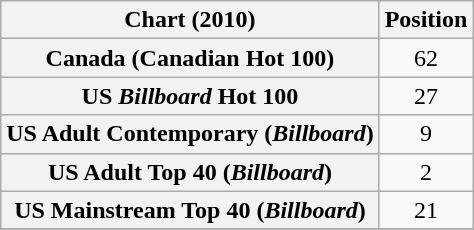<table class="wikitable sortable plainrowheaders" style="text-align:center">
<tr>
<th scope="col">Chart (2010)</th>
<th scope="col">Position</th>
</tr>
<tr>
<th scope="row">Canada (Canadian Hot 100)</th>
<td>62</td>
</tr>
<tr>
<th scope="row">US <em>Billboard</em> Hot 100</th>
<td>27</td>
</tr>
<tr>
<th scope="row">US Adult Contemporary (<em>Billboard</em>)</th>
<td>9</td>
</tr>
<tr>
<th scope="row">US Adult Top 40 (<em>Billboard</em>)</th>
<td>2</td>
</tr>
<tr>
<th scope="row">US Mainstream Top 40 (<em>Billboard</em>)</th>
<td>21</td>
</tr>
<tr>
</tr>
</table>
